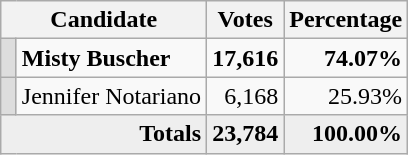<table class="wikitable">
<tr style="text-align:center;">
<th colspan=2>Candidate</th>
<th>Votes</th>
<th>Percentage</th>
</tr>
<tr>
<th style="background:#ddd; width:3px;"></th>
<td><strong>Misty Buscher</strong></td>
<td style="text-align:right;"><strong>17,616</strong></td>
<td style="text-align:right;"><strong>74.07%</strong></td>
</tr>
<tr>
<th style="background:#ddd; width:3px;"></th>
<td>Jennifer Notariano</td>
<td style="text-align:right;">6,168</td>
<td style="text-align:right;">25.93%</td>
</tr>
<tr style="background:#eee; text-align:right;">
<td colspan="2"><strong>Totals</strong></td>
<td><strong>23,784</strong></td>
<td><strong>100.00%</strong></td>
</tr>
</table>
